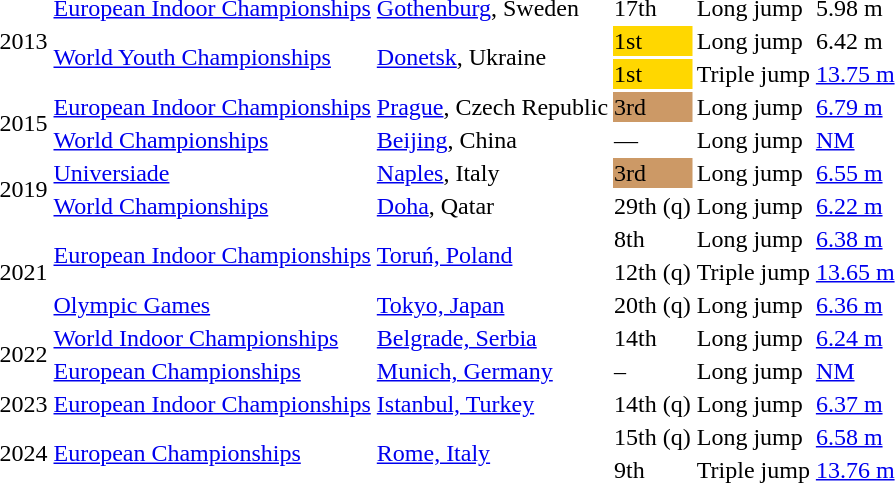<table>
<tr>
<td rowspan=3>2013</td>
<td><a href='#'>European Indoor Championships</a></td>
<td><a href='#'>Gothenburg</a>, Sweden</td>
<td>17th</td>
<td>Long jump</td>
<td>5.98 m</td>
</tr>
<tr>
<td rowspan=2><a href='#'>World Youth Championships</a></td>
<td rowspan=2><a href='#'>Donetsk</a>, Ukraine</td>
<td bgcolor=gold>1st</td>
<td>Long jump</td>
<td>6.42 m</td>
</tr>
<tr>
<td bgcolor=gold>1st</td>
<td>Triple jump</td>
<td><a href='#'>13.75 m</a></td>
</tr>
<tr>
<td rowspan=2>2015</td>
<td><a href='#'>European Indoor Championships</a></td>
<td><a href='#'>Prague</a>, Czech Republic</td>
<td bgcolor=cc9966>3rd</td>
<td>Long jump</td>
<td><a href='#'>6.79 m</a></td>
</tr>
<tr>
<td><a href='#'>World Championships</a></td>
<td><a href='#'>Beijing</a>, China</td>
<td>—</td>
<td>Long jump</td>
<td><a href='#'>NM</a></td>
</tr>
<tr>
<td rowspan=2>2019</td>
<td><a href='#'>Universiade</a></td>
<td><a href='#'>Naples</a>, Italy</td>
<td bgcolor=cc9966>3rd</td>
<td>Long jump</td>
<td><a href='#'>6.55 m</a></td>
</tr>
<tr>
<td><a href='#'>World Championships</a></td>
<td><a href='#'>Doha</a>, Qatar</td>
<td>29th (q)</td>
<td>Long jump</td>
<td><a href='#'>6.22 m</a></td>
</tr>
<tr>
<td rowspan=3>2021</td>
<td rowspan=2><a href='#'>European Indoor Championships</a></td>
<td rowspan=2><a href='#'>Toruń, Poland</a></td>
<td>8th</td>
<td>Long jump</td>
<td><a href='#'>6.38 m</a></td>
</tr>
<tr>
<td>12th (q)</td>
<td>Triple jump</td>
<td><a href='#'>13.65 m</a></td>
</tr>
<tr>
<td><a href='#'>Olympic Games</a></td>
<td><a href='#'>Tokyo, Japan</a></td>
<td>20th (q)</td>
<td>Long jump</td>
<td><a href='#'>6.36 m</a></td>
</tr>
<tr>
<td rowspan=2>2022</td>
<td><a href='#'>World Indoor Championships</a></td>
<td><a href='#'>Belgrade, Serbia</a></td>
<td>14th</td>
<td>Long jump</td>
<td><a href='#'>6.24 m</a></td>
</tr>
<tr>
<td><a href='#'>European Championships</a></td>
<td><a href='#'>Munich, Germany</a></td>
<td>–</td>
<td>Long jump</td>
<td><a href='#'>NM</a></td>
</tr>
<tr>
<td>2023</td>
<td><a href='#'>European Indoor Championships</a></td>
<td><a href='#'>Istanbul, Turkey</a></td>
<td>14th (q)</td>
<td>Long jump</td>
<td><a href='#'>6.37 m</a></td>
</tr>
<tr>
<td rowspan=2>2024</td>
<td rowspan=2><a href='#'>European Championships</a></td>
<td rowspan=2><a href='#'>Rome, Italy</a></td>
<td>15th (q)</td>
<td>Long jump</td>
<td><a href='#'>6.58 m</a></td>
</tr>
<tr>
<td>9th</td>
<td>Triple jump</td>
<td><a href='#'>13.76 m</a></td>
</tr>
</table>
